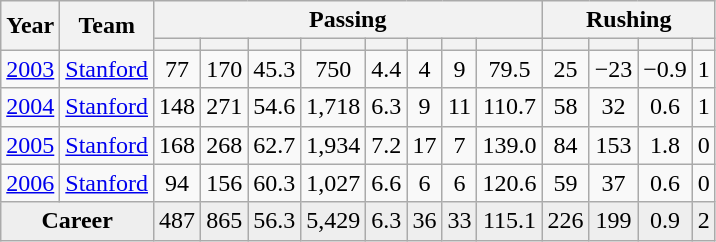<table class="wikitable sortable" style="text-align:center;">
<tr>
<th rowspan=2>Year</th>
<th rowspan=2>Team</th>
<th colspan=8>Passing</th>
<th colspan=4>Rushing</th>
</tr>
<tr>
<th></th>
<th></th>
<th></th>
<th></th>
<th></th>
<th></th>
<th></th>
<th></th>
<th></th>
<th></th>
<th></th>
<th></th>
</tr>
<tr>
<td><a href='#'>2003</a></td>
<td><a href='#'>Stanford</a></td>
<td>77</td>
<td>170</td>
<td>45.3</td>
<td>750</td>
<td>4.4</td>
<td>4</td>
<td>9</td>
<td>79.5</td>
<td>25</td>
<td>−23</td>
<td>−0.9</td>
<td>1</td>
</tr>
<tr>
<td><a href='#'>2004</a></td>
<td><a href='#'>Stanford</a></td>
<td>148</td>
<td>271</td>
<td>54.6</td>
<td>1,718</td>
<td>6.3</td>
<td>9</td>
<td>11</td>
<td>110.7</td>
<td>58</td>
<td>32</td>
<td>0.6</td>
<td>1</td>
</tr>
<tr>
<td><a href='#'>2005</a></td>
<td><a href='#'>Stanford</a></td>
<td>168</td>
<td>268</td>
<td>62.7</td>
<td>1,934</td>
<td>7.2</td>
<td>17</td>
<td>7</td>
<td>139.0</td>
<td>84</td>
<td>153</td>
<td>1.8</td>
<td>0</td>
</tr>
<tr>
<td><a href='#'>2006</a></td>
<td><a href='#'>Stanford</a></td>
<td>94</td>
<td>156</td>
<td>60.3</td>
<td>1,027</td>
<td>6.6</td>
<td>6</td>
<td>6</td>
<td>120.6</td>
<td>59</td>
<td>37</td>
<td>0.6</td>
<td>0</td>
</tr>
<tr class="sortbottom" style="background:#eee;">
<td colspan=2><strong>Career</strong></td>
<td>487</td>
<td>865</td>
<td>56.3</td>
<td>5,429</td>
<td>6.3</td>
<td>36</td>
<td>33</td>
<td>115.1</td>
<td>226</td>
<td>199</td>
<td>0.9</td>
<td>2</td>
</tr>
</table>
